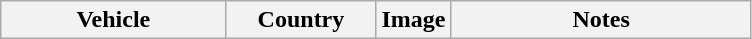<table class="wikitable">
<tr>
<th scope="col" style="width: 30%;">Vehicle</th>
<th scope="col" style="width: 20%;">Country</th>
<th scope="col" style="width: 10%;">Image</th>
<th scope="col" style="width: 40%;">Notes<br>





</th>
</tr>
</table>
